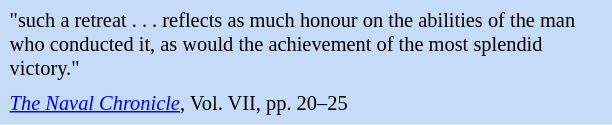<table class="toccolours" style="float: right; margin-left: 2em; margin-right: 1em; font-size: 85%; background:#c6dbf7; color:black; width:30em; max-width: 40%;" cellspacing="5">
<tr>
<td style="text-align: left;">"such a retreat . . . reflects as much honour on the abilities of the man who conducted it, as would the achievement of the most splendid victory."</td>
</tr>
<tr>
<td style="text-align: left;"><em><a href='#'>The Naval Chronicle</a></em>, Vol. VII, pp. 20–25</td>
</tr>
</table>
